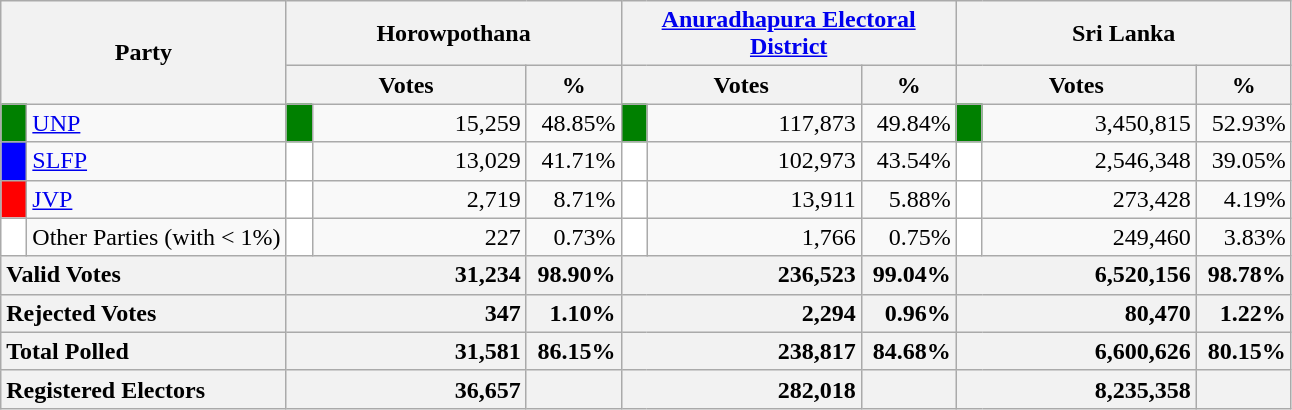<table class="wikitable">
<tr>
<th colspan="2" width="144px"rowspan="2">Party</th>
<th colspan="3" width="216px">Horowpothana</th>
<th colspan="3" width="216px"><a href='#'>Anuradhapura Electoral District</a></th>
<th colspan="3" width="216px">Sri Lanka</th>
</tr>
<tr>
<th colspan="2" width="144px">Votes</th>
<th>%</th>
<th colspan="2" width="144px">Votes</th>
<th>%</th>
<th colspan="2" width="144px">Votes</th>
<th>%</th>
</tr>
<tr>
<td style="background-color:green;" width="10px"></td>
<td style="text-align:left;"><a href='#'>UNP</a></td>
<td style="background-color:green;" width="10px"></td>
<td style="text-align:right;">15,259</td>
<td style="text-align:right;">48.85%</td>
<td style="background-color:green;" width="10px"></td>
<td style="text-align:right;">117,873</td>
<td style="text-align:right;">49.84%</td>
<td style="background-color:green;" width="10px"></td>
<td style="text-align:right;">3,450,815</td>
<td style="text-align:right;">52.93%</td>
</tr>
<tr>
<td style="background-color:blue;" width="10px"></td>
<td style="text-align:left;"><a href='#'>SLFP</a></td>
<td style="background-color:white;" width="10px"></td>
<td style="text-align:right;">13,029</td>
<td style="text-align:right;">41.71%</td>
<td style="background-color:white;" width="10px"></td>
<td style="text-align:right;">102,973</td>
<td style="text-align:right;">43.54%</td>
<td style="background-color:white;" width="10px"></td>
<td style="text-align:right;">2,546,348</td>
<td style="text-align:right;">39.05%</td>
</tr>
<tr>
<td style="background-color:red;" width="10px"></td>
<td style="text-align:left;"><a href='#'>JVP</a></td>
<td style="background-color:white;" width="10px"></td>
<td style="text-align:right;">2,719</td>
<td style="text-align:right;">8.71%</td>
<td style="background-color:white;" width="10px"></td>
<td style="text-align:right;">13,911</td>
<td style="text-align:right;">5.88%</td>
<td style="background-color:white;" width="10px"></td>
<td style="text-align:right;">273,428</td>
<td style="text-align:right;">4.19%</td>
</tr>
<tr>
<td style="background-color:white;" width="10px"></td>
<td style="text-align:left;">Other Parties (with < 1%)</td>
<td style="background-color:white;" width="10px"></td>
<td style="text-align:right;">227</td>
<td style="text-align:right;">0.73%</td>
<td style="background-color:white;" width="10px"></td>
<td style="text-align:right;">1,766</td>
<td style="text-align:right;">0.75%</td>
<td style="background-color:white;" width="10px"></td>
<td style="text-align:right;">249,460</td>
<td style="text-align:right;">3.83%</td>
</tr>
<tr>
<th colspan="2" width="144px"style="text-align:left;">Valid Votes</th>
<th style="text-align:right;"colspan="2" width="144px">31,234</th>
<th style="text-align:right;">98.90%</th>
<th style="text-align:right;"colspan="2" width="144px">236,523</th>
<th style="text-align:right;">99.04%</th>
<th style="text-align:right;"colspan="2" width="144px">6,520,156</th>
<th style="text-align:right;">98.78%</th>
</tr>
<tr>
<th colspan="2" width="144px"style="text-align:left;">Rejected Votes</th>
<th style="text-align:right;"colspan="2" width="144px">347</th>
<th style="text-align:right;">1.10%</th>
<th style="text-align:right;"colspan="2" width="144px">2,294</th>
<th style="text-align:right;">0.96%</th>
<th style="text-align:right;"colspan="2" width="144px">80,470</th>
<th style="text-align:right;">1.22%</th>
</tr>
<tr>
<th colspan="2" width="144px"style="text-align:left;">Total Polled</th>
<th style="text-align:right;"colspan="2" width="144px">31,581</th>
<th style="text-align:right;">86.15%</th>
<th style="text-align:right;"colspan="2" width="144px">238,817</th>
<th style="text-align:right;">84.68%</th>
<th style="text-align:right;"colspan="2" width="144px">6,600,626</th>
<th style="text-align:right;">80.15%</th>
</tr>
<tr>
<th colspan="2" width="144px"style="text-align:left;">Registered Electors</th>
<th style="text-align:right;"colspan="2" width="144px">36,657</th>
<th></th>
<th style="text-align:right;"colspan="2" width="144px">282,018</th>
<th></th>
<th style="text-align:right;"colspan="2" width="144px">8,235,358</th>
<th></th>
</tr>
</table>
